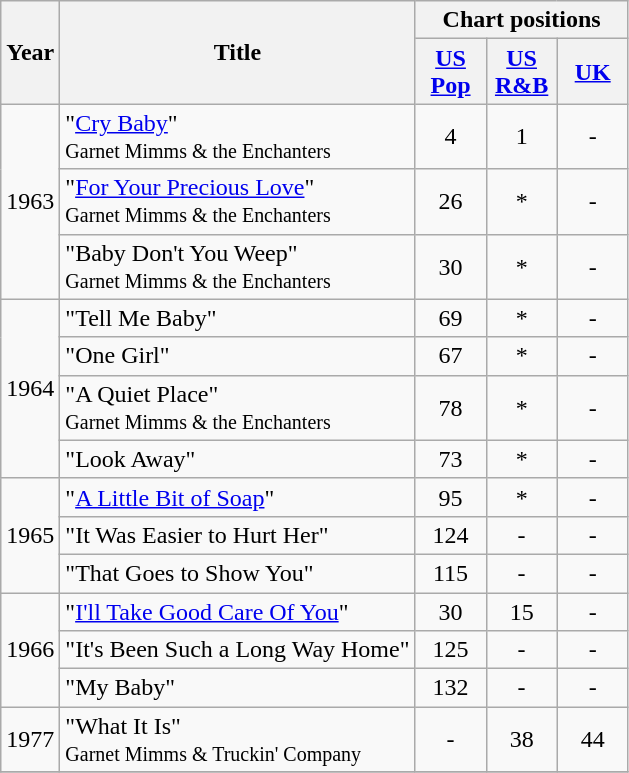<table class="wikitable">
<tr>
<th rowspan="2">Year</th>
<th rowspan="2">Title</th>
<th colspan="3">Chart positions</th>
</tr>
<tr>
<th width="40"><a href='#'>US Pop</a></th>
<th width="40"><a href='#'>US<br>R&B</a></th>
<th width="40"><a href='#'>UK</a></th>
</tr>
<tr>
<td rowspan="3">1963</td>
<td>"<a href='#'>Cry Baby</a>"<br><small>Garnet Mimms & the Enchanters</small></td>
<td style="text-align:center;">4</td>
<td style="text-align:center;">1</td>
<td style="text-align:center;">-</td>
</tr>
<tr>
<td>"<a href='#'>For Your Precious Love</a>"<br><small>Garnet Mimms & the Enchanters</small></td>
<td style="text-align:center;">26</td>
<td style="text-align:center;">*</td>
<td style="text-align:center;">-</td>
</tr>
<tr>
<td>"Baby Don't You Weep"<br><small>Garnet Mimms & the Enchanters</small></td>
<td style="text-align:center;">30</td>
<td style="text-align:center;">*</td>
<td style="text-align:center;">-</td>
</tr>
<tr>
<td rowspan="4">1964</td>
<td>"Tell Me Baby"</td>
<td style="text-align:center;">69</td>
<td style="text-align:center;">*</td>
<td style="text-align:center;">-</td>
</tr>
<tr>
<td>"One Girl"</td>
<td style="text-align:center;">67</td>
<td style="text-align:center;">*</td>
<td style="text-align:center;">-</td>
</tr>
<tr>
<td>"A Quiet Place"<br><small>Garnet Mimms & the Enchanters</small></td>
<td style="text-align:center;">78</td>
<td style="text-align:center;">*</td>
<td style="text-align:center;">-</td>
</tr>
<tr>
<td>"Look Away"</td>
<td style="text-align:center;">73</td>
<td style="text-align:center;">*</td>
<td style="text-align:center;">-</td>
</tr>
<tr>
<td rowspan="3">1965</td>
<td>"<a href='#'>A Little Bit of Soap</a>"</td>
<td style="text-align:center;">95</td>
<td style="text-align:center;">*</td>
<td style="text-align:center;">-</td>
</tr>
<tr>
<td>"It Was Easier to Hurt Her"</td>
<td style="text-align:center;">124</td>
<td style="text-align:center;">-</td>
<td style="text-align:center;">-</td>
</tr>
<tr>
<td>"That Goes to Show You"</td>
<td style="text-align:center;">115</td>
<td style="text-align:center;">-</td>
<td style="text-align:center;">-</td>
</tr>
<tr>
<td rowspan="3">1966</td>
<td>"<a href='#'>I'll Take Good Care Of You</a>"</td>
<td style="text-align:center;">30</td>
<td style="text-align:center;">15</td>
<td style="text-align:center;">-</td>
</tr>
<tr>
<td>"It's Been Such a Long Way Home"</td>
<td style="text-align:center;">125</td>
<td style="text-align:center;">-</td>
<td style="text-align:center;">-</td>
</tr>
<tr>
<td>"My Baby"</td>
<td style="text-align:center;">132</td>
<td style="text-align:center;">-</td>
<td style="text-align:center;">-</td>
</tr>
<tr>
<td>1977</td>
<td>"What It Is"<br><small>Garnet Mimms & Truckin' Company</small></td>
<td style="text-align:center;">-</td>
<td style="text-align:center;">38</td>
<td style="text-align:center;">44</td>
</tr>
<tr>
</tr>
</table>
